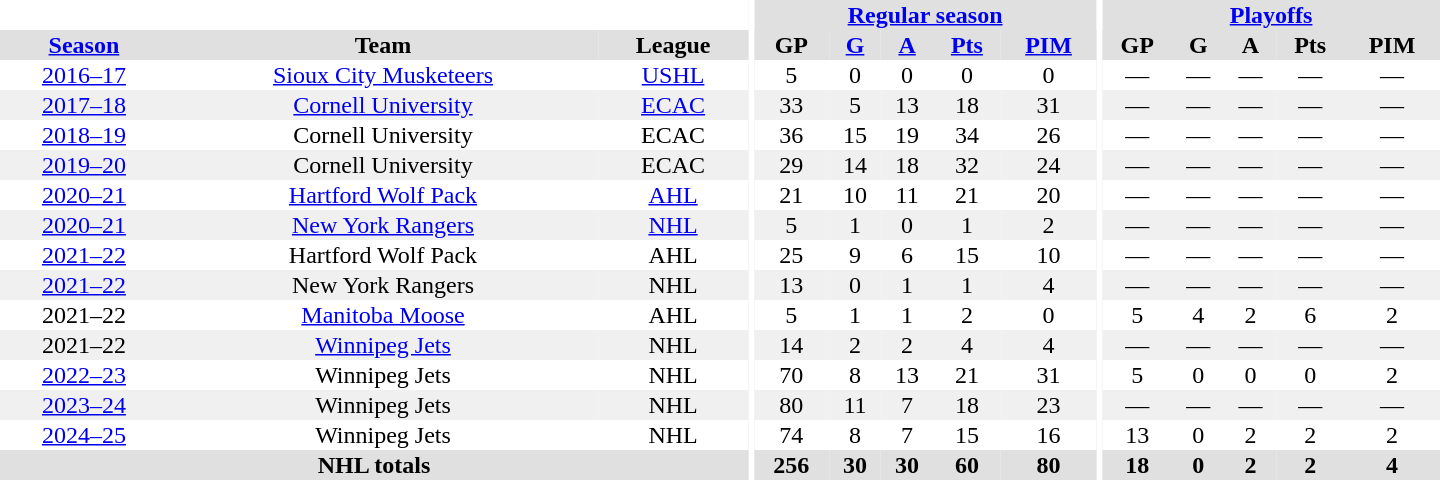<table border="0" cellpadding="1" cellspacing="0" style="text-align:center; width:60em">
<tr bgcolor="#e0e0e0">
<th colspan="3" bgcolor="#ffffff"></th>
<th rowspan="100" bgcolor="#ffffff"></th>
<th colspan="5"><a href='#'>Regular season</a></th>
<th rowspan="100" bgcolor="#ffffff"></th>
<th colspan="5"><a href='#'>Playoffs</a></th>
</tr>
<tr bgcolor="#e0e0e0">
<th><a href='#'>Season</a></th>
<th>Team</th>
<th>League</th>
<th>GP</th>
<th><a href='#'>G</a></th>
<th><a href='#'>A</a></th>
<th><a href='#'>Pts</a></th>
<th><a href='#'>PIM</a></th>
<th>GP</th>
<th>G</th>
<th>A</th>
<th>Pts</th>
<th>PIM</th>
</tr>
<tr>
<td><a href='#'>2016–17</a></td>
<td><a href='#'>Sioux City Musketeers</a></td>
<td><a href='#'>USHL</a></td>
<td>5</td>
<td>0</td>
<td>0</td>
<td>0</td>
<td>0</td>
<td>—</td>
<td>—</td>
<td>—</td>
<td>—</td>
<td>—</td>
</tr>
<tr bgcolor="#f0f0f0">
<td><a href='#'>2017–18</a></td>
<td><a href='#'>Cornell University</a></td>
<td><a href='#'>ECAC</a></td>
<td>33</td>
<td>5</td>
<td>13</td>
<td>18</td>
<td>31</td>
<td>—</td>
<td>—</td>
<td>—</td>
<td>—</td>
<td>—</td>
</tr>
<tr>
<td><a href='#'>2018–19</a></td>
<td>Cornell University</td>
<td>ECAC</td>
<td>36</td>
<td>15</td>
<td>19</td>
<td>34</td>
<td>26</td>
<td>—</td>
<td>—</td>
<td>—</td>
<td>—</td>
<td>—</td>
</tr>
<tr bgcolor="#f0f0f0">
<td><a href='#'>2019–20</a></td>
<td>Cornell University</td>
<td>ECAC</td>
<td>29</td>
<td>14</td>
<td>18</td>
<td>32</td>
<td>24</td>
<td>—</td>
<td>—</td>
<td>—</td>
<td>—</td>
<td>—</td>
</tr>
<tr>
<td><a href='#'>2020–21</a></td>
<td><a href='#'>Hartford Wolf Pack</a></td>
<td><a href='#'>AHL</a></td>
<td>21</td>
<td>10</td>
<td>11</td>
<td>21</td>
<td>20</td>
<td>—</td>
<td>—</td>
<td>—</td>
<td>—</td>
<td>—</td>
</tr>
<tr bgcolor="#f0f0f0">
<td><a href='#'>2020–21</a></td>
<td><a href='#'>New York Rangers</a></td>
<td><a href='#'>NHL</a></td>
<td>5</td>
<td>1</td>
<td>0</td>
<td>1</td>
<td>2</td>
<td>—</td>
<td>—</td>
<td>—</td>
<td>—</td>
<td>—</td>
</tr>
<tr>
<td><a href='#'>2021–22</a></td>
<td>Hartford Wolf Pack</td>
<td>AHL</td>
<td>25</td>
<td>9</td>
<td>6</td>
<td>15</td>
<td>10</td>
<td>—</td>
<td>—</td>
<td>—</td>
<td>—</td>
<td>—</td>
</tr>
<tr bgcolor="#f0f0f0">
<td><a href='#'>2021–22</a></td>
<td>New York Rangers</td>
<td>NHL</td>
<td>13</td>
<td>0</td>
<td>1</td>
<td>1</td>
<td>4</td>
<td>—</td>
<td>—</td>
<td>—</td>
<td>—</td>
<td>—</td>
</tr>
<tr>
<td>2021–22</td>
<td><a href='#'>Manitoba Moose</a></td>
<td>AHL</td>
<td>5</td>
<td>1</td>
<td>1</td>
<td>2</td>
<td>0</td>
<td>5</td>
<td>4</td>
<td>2</td>
<td>6</td>
<td>2</td>
</tr>
<tr bgcolor="#f0f0f0">
<td>2021–22</td>
<td><a href='#'>Winnipeg Jets</a></td>
<td>NHL</td>
<td>14</td>
<td>2</td>
<td>2</td>
<td>4</td>
<td>4</td>
<td>—</td>
<td>—</td>
<td>—</td>
<td>—</td>
<td>—</td>
</tr>
<tr>
<td><a href='#'>2022–23</a></td>
<td>Winnipeg Jets</td>
<td>NHL</td>
<td>70</td>
<td>8</td>
<td>13</td>
<td>21</td>
<td>31</td>
<td>5</td>
<td>0</td>
<td>0</td>
<td>0</td>
<td>2</td>
</tr>
<tr bgcolor="#f0f0f0">
<td><a href='#'>2023–24</a></td>
<td>Winnipeg Jets</td>
<td>NHL</td>
<td>80</td>
<td>11</td>
<td>7</td>
<td>18</td>
<td>23</td>
<td>—</td>
<td>—</td>
<td>—</td>
<td>—</td>
<td>—</td>
</tr>
<tr>
<td><a href='#'>2024–25</a></td>
<td>Winnipeg Jets</td>
<td>NHL</td>
<td>74</td>
<td>8</td>
<td>7</td>
<td>15</td>
<td>16</td>
<td>13</td>
<td>0</td>
<td>2</td>
<td>2</td>
<td>2</td>
</tr>
<tr bgcolor="#e0e0e0">
<th colspan="3">NHL totals</th>
<th>256</th>
<th>30</th>
<th>30</th>
<th>60</th>
<th>80</th>
<th>18</th>
<th>0</th>
<th>2</th>
<th>2</th>
<th>4</th>
</tr>
</table>
